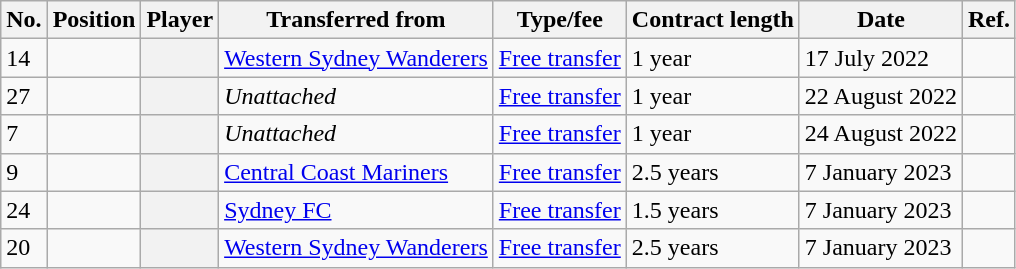<table class="wikitable plainrowheaders sortable" style="text-align:center; text-align:left">
<tr>
<th scope="col">No.</th>
<th scope="col">Position</th>
<th scope="col">Player</th>
<th scope="col">Transferred from</th>
<th scope="col">Type/fee</th>
<th scope="col">Contract length</th>
<th scope="col">Date</th>
<th scope="col" class="unsortable">Ref.</th>
</tr>
<tr>
<td>14</td>
<td></td>
<th scope="row"></th>
<td><a href='#'>Western Sydney Wanderers</a></td>
<td><a href='#'>Free transfer</a></td>
<td>1 year</td>
<td>17 July 2022</td>
<td></td>
</tr>
<tr>
<td>27</td>
<td></td>
<th scope="row"></th>
<td><em>Unattached</em></td>
<td><a href='#'>Free transfer</a></td>
<td>1 year</td>
<td>22 August 2022</td>
<td></td>
</tr>
<tr>
<td>7</td>
<td></td>
<th scope="row"></th>
<td><em>Unattached</em></td>
<td><a href='#'>Free transfer</a></td>
<td>1 year</td>
<td>24 August 2022</td>
<td></td>
</tr>
<tr>
<td>9</td>
<td></td>
<th scope="row"></th>
<td><a href='#'>Central Coast Mariners</a></td>
<td><a href='#'>Free transfer</a></td>
<td>2.5 years</td>
<td>7 January 2023</td>
<td></td>
</tr>
<tr>
<td>24</td>
<td></td>
<th scope="row"></th>
<td><a href='#'>Sydney FC</a></td>
<td><a href='#'>Free transfer</a></td>
<td>1.5 years</td>
<td>7 January 2023</td>
<td></td>
</tr>
<tr>
<td>20</td>
<td></td>
<th scope="row"></th>
<td><a href='#'>Western Sydney Wanderers</a></td>
<td><a href='#'>Free transfer</a></td>
<td>2.5 years</td>
<td>7 January 2023</td>
<td></td>
</tr>
</table>
